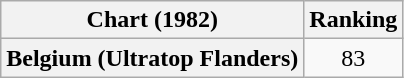<table class="wikitable plainrowheaders" style="text-align:center">
<tr>
<th scope="col">Chart (1982)</th>
<th scope="col">Ranking</th>
</tr>
<tr>
<th scope="row">Belgium (Ultratop Flanders)</th>
<td>83</td>
</tr>
</table>
